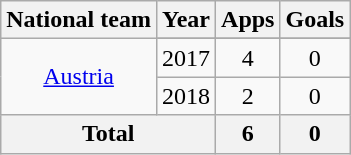<table class="wikitable" style="text-align: center;">
<tr>
<th>National team</th>
<th>Year</th>
<th>Apps</th>
<th>Goals</th>
</tr>
<tr>
<td rowspan=3><a href='#'>Austria</a></td>
</tr>
<tr>
<td>2017</td>
<td>4</td>
<td>0</td>
</tr>
<tr>
<td>2018</td>
<td>2</td>
<td>0</td>
</tr>
<tr>
<th colspan=2>Total</th>
<th>6</th>
<th>0</th>
</tr>
</table>
